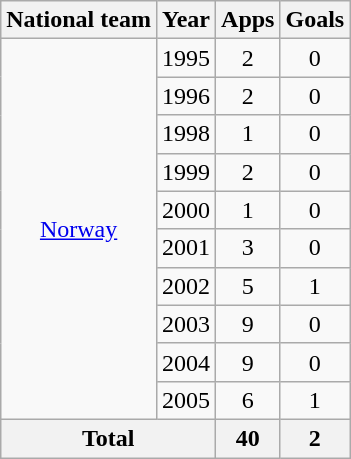<table class=wikitable style=text-align:center>
<tr>
<th>National team</th>
<th>Year</th>
<th>Apps</th>
<th>Goals</th>
</tr>
<tr>
<td rowspan=10><a href='#'>Norway</a></td>
<td>1995</td>
<td>2</td>
<td>0</td>
</tr>
<tr>
<td>1996</td>
<td>2</td>
<td>0</td>
</tr>
<tr>
<td>1998</td>
<td>1</td>
<td>0</td>
</tr>
<tr>
<td>1999</td>
<td>2</td>
<td>0</td>
</tr>
<tr>
<td>2000</td>
<td>1</td>
<td>0</td>
</tr>
<tr>
<td>2001</td>
<td>3</td>
<td>0</td>
</tr>
<tr>
<td>2002</td>
<td>5</td>
<td>1</td>
</tr>
<tr>
<td>2003</td>
<td>9</td>
<td>0</td>
</tr>
<tr>
<td>2004</td>
<td>9</td>
<td>0</td>
</tr>
<tr>
<td>2005</td>
<td>6</td>
<td>1</td>
</tr>
<tr>
<th colspan=2>Total</th>
<th>40</th>
<th>2</th>
</tr>
</table>
